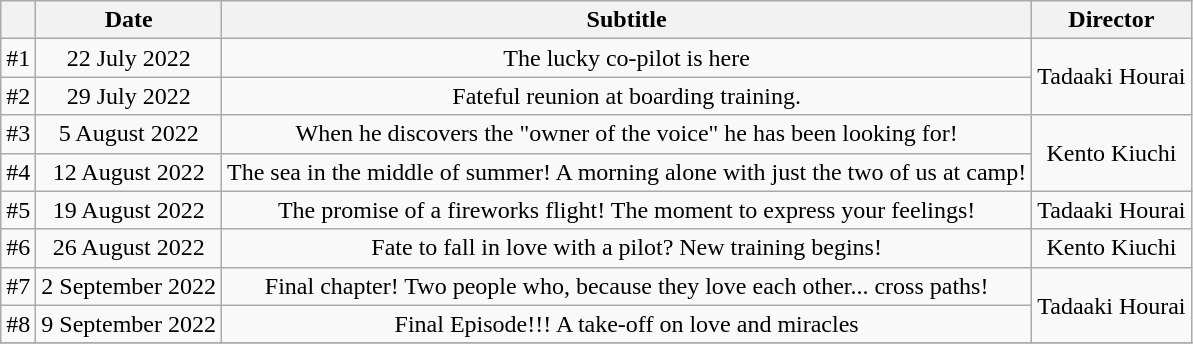<table class="wikitable" style="text-align:center">
<tr>
<th></th>
<th>Date</th>
<th>Subtitle</th>
<th>Director</th>
</tr>
<tr>
<td>#1</td>
<td>22 July 2022</td>
<td>The lucky co-pilot is here</td>
<td rowspan="2">Tadaaki Hourai</td>
</tr>
<tr>
<td>#2</td>
<td>29 July 2022</td>
<td>Fateful reunion at boarding training.</td>
</tr>
<tr>
<td>#3</td>
<td>5 August 2022</td>
<td>When he discovers the "owner of the voice" he has been looking for!</td>
<td rowspan="2">Kento Kiuchi</td>
</tr>
<tr>
<td>#4</td>
<td>12 August 2022</td>
<td>The sea in the middle of summer! A morning alone with just the two of us at camp!</td>
</tr>
<tr>
<td>#5</td>
<td>19 August 2022</td>
<td>The promise of a fireworks flight! The moment to express your feelings!</td>
<td>Tadaaki Hourai</td>
</tr>
<tr>
<td>#6</td>
<td>26 August 2022</td>
<td>Fate to fall in love with a pilot? New training begins!</td>
<td>Kento Kiuchi</td>
</tr>
<tr>
<td>#7</td>
<td>2 September 2022</td>
<td>Final chapter! Two people who, because they love each other... cross paths!</td>
<td rowspan="2">Tadaaki Hourai</td>
</tr>
<tr>
<td>#8</td>
<td>9 September 2022</td>
<td>Final Episode!!! A take-off on love and miracles</td>
</tr>
<tr>
</tr>
</table>
